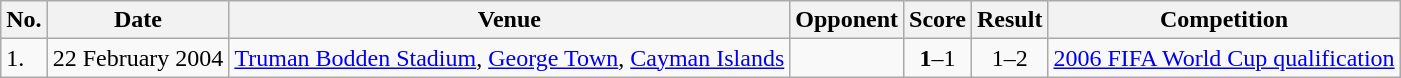<table class="wikitable" style="font-size:100%;">
<tr>
<th>No.</th>
<th>Date</th>
<th>Venue</th>
<th>Opponent</th>
<th>Score</th>
<th>Result</th>
<th>Competition</th>
</tr>
<tr>
<td>1.</td>
<td>22 February 2004</td>
<td><a href='#'>Truman Bodden Stadium</a>, <a href='#'>George Town</a>, <a href='#'>Cayman Islands</a></td>
<td></td>
<td align=center><strong>1</strong>–1</td>
<td align=center>1–2</td>
<td><a href='#'>2006 FIFA World Cup qualification</a></td>
</tr>
</table>
